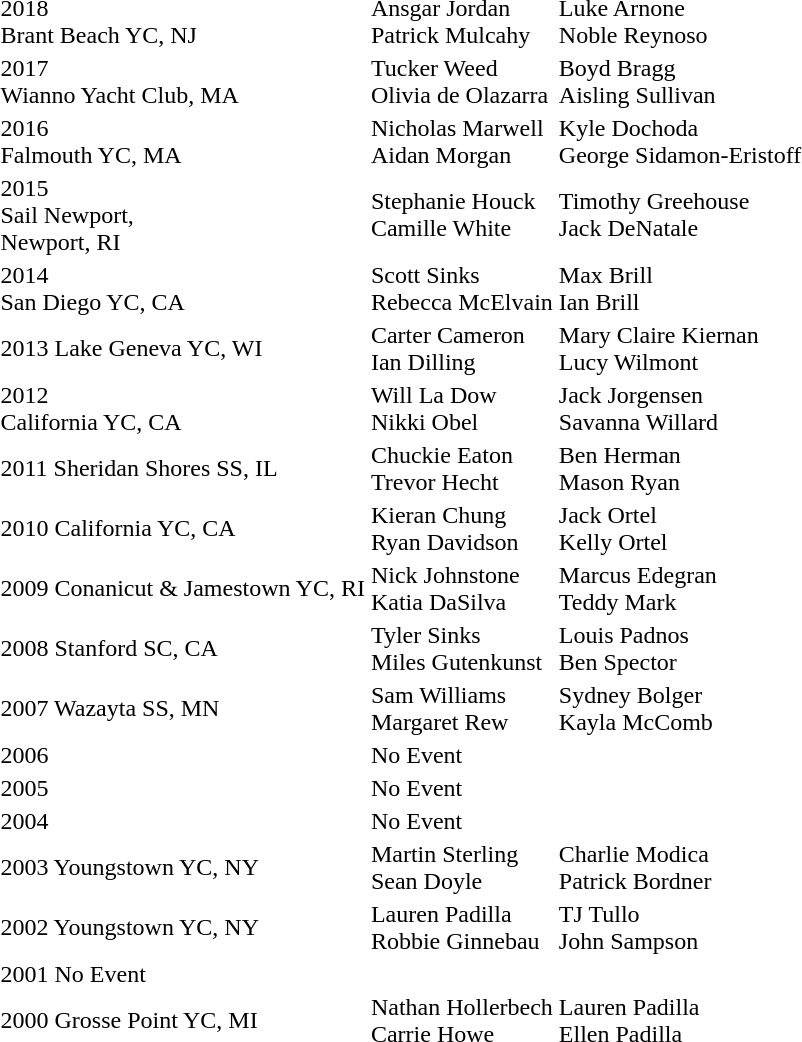<table>
<tr>
<td>2018<br>Brant Beach YC, NJ</td>
<td>Ansgar Jordan<br>Patrick Mulcahy</td>
<td>Luke Arnone<br>Noble Reynoso</td>
<td></td>
</tr>
<tr>
<td>2017<br>Wianno Yacht Club, MA</td>
<td>Tucker Weed<br>Olivia de Olazarra</td>
<td>Boyd Bragg<br>Aisling Sullivan</td>
<td></td>
</tr>
<tr>
<td>2016<br>Falmouth YC, MA</td>
<td>Nicholas Marwell<br>Aidan Morgan</td>
<td>Kyle Dochoda<br>George Sidamon-Eristoff</td>
<td></td>
</tr>
<tr>
<td>2015<br>Sail Newport,<br>Newport, RI</td>
<td>Stephanie Houck<br>Camille White</td>
<td>Timothy Greehouse<br>Jack DeNatale</td>
<td></td>
</tr>
<tr>
<td>2014<br>San Diego YC, CA</td>
<td>Scott Sinks<br>Rebecca McElvain</td>
<td>Max Brill<br>Ian Brill</td>
<td></td>
</tr>
<tr>
<td>2013 	Lake Geneva YC, WI</td>
<td>Carter Cameron<br>Ian Dilling</td>
<td>Mary Claire Kiernan<br>Lucy Wilmont</td>
<td></td>
</tr>
<tr>
<td>2012<br>California YC, CA</td>
<td>Will La Dow<br>Nikki Obel</td>
<td>Jack Jorgensen<br>Savanna Willard</td>
<td></td>
</tr>
<tr>
<td>2011 	Sheridan Shores SS, IL</td>
<td>Chuckie Eaton<br>Trevor Hecht</td>
<td>Ben Herman<br>Mason Ryan</td>
<td></td>
</tr>
<tr>
<td>2010 	California YC, CA</td>
<td>Kieran Chung<br>Ryan Davidson</td>
<td>Jack Ortel<br>Kelly Ortel</td>
<td></td>
</tr>
<tr>
<td>2009 	Conanicut & Jamestown YC, RI</td>
<td>Nick Johnstone <br>Katia DaSilva</td>
<td>Marcus Edegran<br>Teddy Mark</td>
<td></td>
</tr>
<tr>
<td>2008 	Stanford SC, CA</td>
<td>Tyler Sinks<br>Miles Gutenkunst</td>
<td>Louis Padnos<br>Ben Spector</td>
<td></td>
</tr>
<tr>
<td>2007 	Wazayta SS, MN</td>
<td>Sam Williams<br>Margaret Rew</td>
<td>Sydney Bolger<br>Kayla McComb</td>
<td></td>
</tr>
<tr>
<td>2006</td>
<td>No Event</td>
<td></td>
<td></td>
</tr>
<tr>
<td>2005</td>
<td>No Event</td>
<td></td>
<td></td>
</tr>
<tr>
<td>2004</td>
<td>No Event</td>
<td></td>
</tr>
<tr>
<td>2003 	Youngstown YC, NY</td>
<td>Martin Sterling<br>Sean Doyle</td>
<td>Charlie Modica<br>Patrick Bordner</td>
<td></td>
</tr>
<tr>
<td>2002 	Youngstown YC, NY</td>
<td>Lauren Padilla<br>Robbie Ginnebau</td>
<td>TJ Tullo<br>John Sampson</td>
<td></td>
</tr>
<tr>
<td>2001 	No Event</td>
<td></td>
<td></td>
<td></td>
</tr>
<tr>
<td>2000 	Grosse Point YC, MI</td>
<td>Nathan Hollerbech<br>Carrie Howe</td>
<td>Lauren Padilla<br>Ellen Padilla</td>
<td></td>
</tr>
</table>
